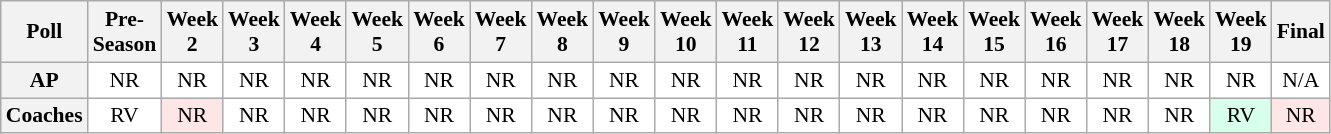<table class="wikitable" style="white-space:nowrap;font-size:90%">
<tr>
<th>Poll</th>
<th>Pre-<br>Season</th>
<th>Week<br>2</th>
<th>Week<br>3</th>
<th>Week<br>4</th>
<th>Week<br>5</th>
<th>Week<br>6</th>
<th>Week<br>7</th>
<th>Week<br>8</th>
<th>Week<br>9</th>
<th>Week<br>10</th>
<th>Week<br>11</th>
<th>Week<br>12</th>
<th>Week<br>13</th>
<th>Week<br>14</th>
<th>Week<br>15</th>
<th>Week<br>16</th>
<th>Week<br>17</th>
<th>Week<br>18</th>
<th>Week<br>19</th>
<th>Final</th>
</tr>
<tr style="text-align:center;">
<th>AP</th>
<td style="background:#FFF;">NR</td>
<td style="background:#FFF;">NR</td>
<td style="background:#FFF;">NR</td>
<td style="background:#FFF;">NR</td>
<td style="background:#FFF;">NR</td>
<td style="background:#FFF;">NR</td>
<td style="background:#FFF;">NR</td>
<td style="background:#FFF;">NR</td>
<td style="background:#FFF;">NR</td>
<td style="background:#FFF;">NR</td>
<td style="background:#FFF;">NR</td>
<td style="background:#FFF;">NR</td>
<td style="background:#FFF;">NR</td>
<td style="background:#FFF;">NR</td>
<td style="background:#FFF;">NR</td>
<td style="background:#FFF;">NR</td>
<td style="background:#FFF;">NR</td>
<td style="background:#FFF;">NR</td>
<td style="background:#FFF;">NR</td>
<td style="background:#FFF;">N/A</td>
</tr>
<tr style="text-align:center;">
<th>Coaches</th>
<td style="background:#FFF;">RV</td>
<td style="background:#FFE6E6;">NR</td>
<td style="background:#FFF;">NR</td>
<td style="background:#FFF;">NR</td>
<td style="background:#FFF;">NR</td>
<td style="background:#FFF;">NR</td>
<td style="background:#FFF;">NR</td>
<td style="background:#FFF;">NR</td>
<td style="background:#FFF;">NR</td>
<td style="background:#FFF;">NR</td>
<td style="background:#FFF;">NR</td>
<td style="background:#FFF;">NR</td>
<td style="background:#FFF;">NR</td>
<td style="background:#FFF;">NR</td>
<td style="background:#FFF;">NR</td>
<td style="background:#FFF;">NR</td>
<td style="background:#FFF;">NR</td>
<td style="background:#FFF;">NR</td>
<td style="background:#D8FFEB;">RV</td>
<td style="background:#FFE6E6;">NR</td>
</tr>
</table>
